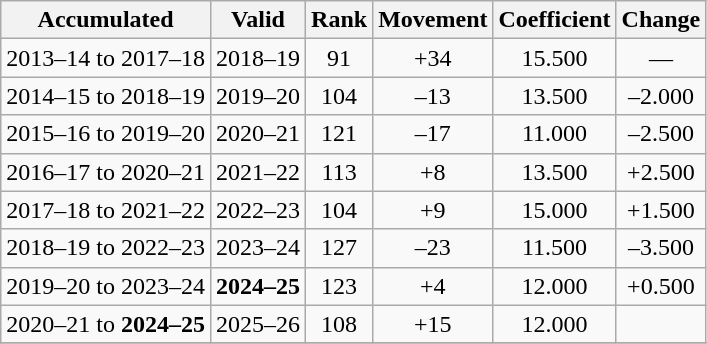<table class="wikitable plainrowheaders sortable" style="text-align: center">
<tr>
<th>Accumulated</th>
<th>Valid</th>
<th>Rank</th>
<th>Movement</th>
<th>Coefficient</th>
<th>Change</th>
</tr>
<tr>
<td>2013–14 to 2017–18</td>
<td>2018–19</td>
<td>91</td>
<td> +34</td>
<td>15.500</td>
<td>—</td>
</tr>
<tr>
<td>2014–15 to 2018–19</td>
<td>2019–20</td>
<td>104</td>
<td> –13</td>
<td>13.500</td>
<td> –2.000</td>
</tr>
<tr>
<td>2015–16 to 2019–20</td>
<td>2020–21</td>
<td>121</td>
<td> –17</td>
<td>11.000</td>
<td> –2.500</td>
</tr>
<tr>
<td>2016–17 to 2020–21</td>
<td>2021–22</td>
<td>113</td>
<td> +8</td>
<td>13.500</td>
<td> +2.500</td>
</tr>
<tr>
<td>2017–18 to 2021–22</td>
<td>2022–23</td>
<td>104</td>
<td> +9</td>
<td>15.000</td>
<td> +1.500</td>
</tr>
<tr>
<td>2018–19 to 2022–23</td>
<td>2023–24</td>
<td>127</td>
<td> –23</td>
<td>11.500</td>
<td> –3.500</td>
</tr>
<tr>
<td>2019–20 to 2023–24</td>
<td><strong>2024–25</strong></td>
<td>123</td>
<td> +4</td>
<td>12.000</td>
<td> +0.500</td>
</tr>
<tr>
<td>2020–21 to <strong>2024–25</strong></td>
<td>2025–26</td>
<td>108</td>
<td> +15</td>
<td>12.000</td>
<td></td>
</tr>
<tr>
</tr>
</table>
